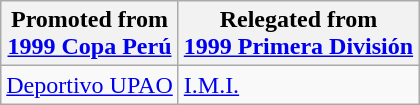<table class="wikitable">
<tr>
<th>Promoted from<br><a href='#'>1999 Copa Perú</a></th>
<th>Relegated from<br><a href='#'>1999 Primera División</a></th>
</tr>
<tr>
<td> <a href='#'>Deportivo UPAO</a> </td>
<td> <a href='#'>I.M.I.</a> </td>
</tr>
</table>
